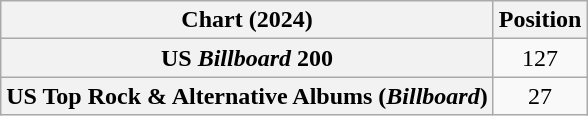<table class="wikitable sortable plainrowheaders" style="text-align:center">
<tr>
<th scope="col">Chart (2024)</th>
<th scope="col">Position</th>
</tr>
<tr>
<th scope="row">US <em>Billboard</em> 200</th>
<td>127</td>
</tr>
<tr>
<th scope="row">US Top Rock & Alternative Albums (<em>Billboard</em>)</th>
<td>27</td>
</tr>
</table>
